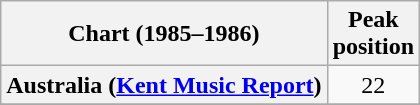<table class="wikitable sortable plainrowheaders" style="text-align:center">
<tr>
<th scope="col">Chart (1985–1986)</th>
<th scope="col">Peak<br>position</th>
</tr>
<tr>
<th scope="row">Australia (<a href='#'>Kent Music Report</a>)</th>
<td>22</td>
</tr>
<tr>
</tr>
<tr>
</tr>
<tr>
</tr>
<tr>
</tr>
<tr>
</tr>
<tr>
</tr>
</table>
